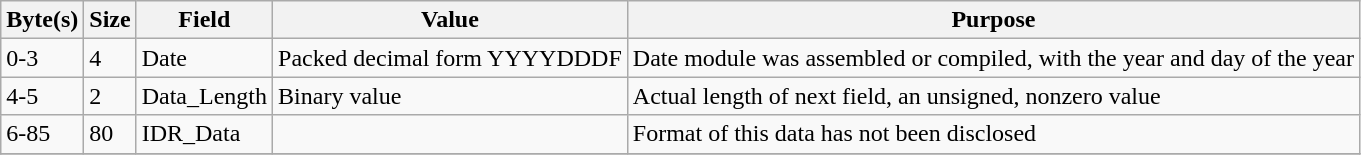<table class="wikitable" border="1">
<tr>
<th>Byte(s)</th>
<th>Size</th>
<th>Field</th>
<th>Value</th>
<th>Purpose</th>
</tr>
<tr>
<td>0-3</td>
<td>4</td>
<td>Date</td>
<td>Packed decimal form YYYYDDDF</td>
<td>Date module was assembled or compiled, with the year and day of the year</td>
</tr>
<tr>
<td>4-5</td>
<td>2</td>
<td>Data_Length</td>
<td>Binary value</td>
<td>Actual length of next field, an unsigned, nonzero value</td>
</tr>
<tr>
<td>6-85</td>
<td>80</td>
<td>IDR_Data</td>
<td></td>
<td>Format of this data has not been disclosed</td>
</tr>
<tr>
</tr>
</table>
